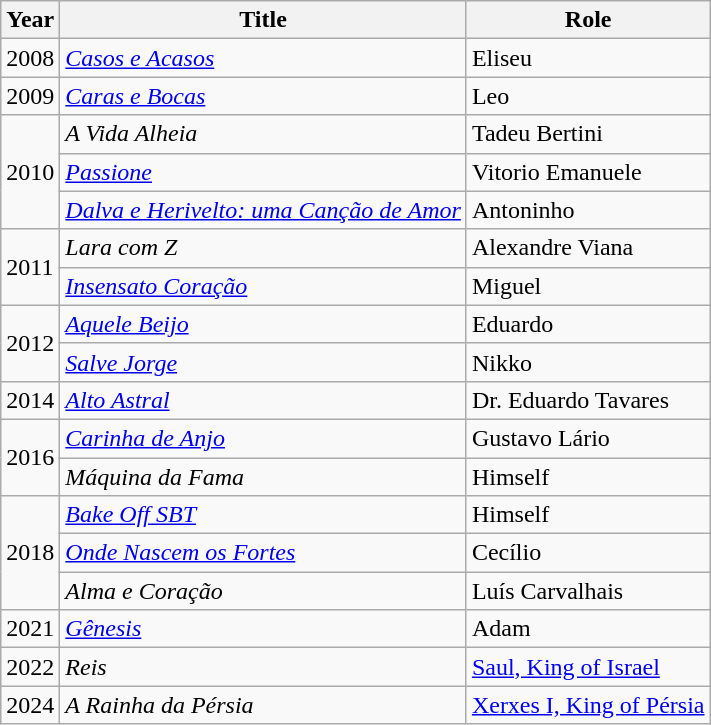<table class="wikitable">
<tr>
<th>Year</th>
<th>Title</th>
<th>Role</th>
</tr>
<tr>
<td>2008</td>
<td><em><a href='#'>Casos e Acasos</a></em></td>
<td>Eliseu</td>
</tr>
<tr>
<td>2009</td>
<td><em><a href='#'>Caras e Bocas</a></em></td>
<td>Leo</td>
</tr>
<tr>
<td rowspan="3">2010</td>
<td><em>A Vida Alheia</em></td>
<td>Tadeu Bertini</td>
</tr>
<tr>
<td><em><a href='#'>Passione</a></em></td>
<td>Vitorio Emanuele</td>
</tr>
<tr>
<td><em><a href='#'>Dalva e Herivelto: uma Canção de Amor</a></em></td>
<td>Antoninho</td>
</tr>
<tr>
<td rowspan="2">2011</td>
<td><em>Lara com Z</em></td>
<td>Alexandre Viana</td>
</tr>
<tr>
<td><em><a href='#'>Insensato Coração</a></em></td>
<td>Miguel</td>
</tr>
<tr>
<td rowspan="2">2012</td>
<td><em><a href='#'>Aquele Beijo</a></em></td>
<td>Eduardo</td>
</tr>
<tr>
<td><em><a href='#'>Salve Jorge</a></em></td>
<td>Nikko</td>
</tr>
<tr>
<td>2014</td>
<td><em><a href='#'>Alto Astral</a></em></td>
<td>Dr. Eduardo Tavares</td>
</tr>
<tr>
<td rowspan="2">2016</td>
<td><em><a href='#'>Carinha de Anjo</a></em></td>
<td>Gustavo Lário</td>
</tr>
<tr>
<td><em>Máquina da Fama</em></td>
<td>Himself</td>
</tr>
<tr>
<td rowspan="3">2018</td>
<td><em><a href='#'>Bake Off SBT</a></em></td>
<td>Himself</td>
</tr>
<tr>
<td><em><a href='#'>Onde Nascem os Fortes</a></em></td>
<td>Cecílio </td>
</tr>
<tr>
<td><em>Alma e Coração</em></td>
<td>Luís Carvalhais</td>
</tr>
<tr>
<td>2021</td>
<td><em><a href='#'>Gênesis</a></em></td>
<td>Adam</td>
</tr>
<tr>
<td>2022</td>
<td><em>Reis</em></td>
<td><a href='#'>Saul, King of Israel</a></td>
</tr>
<tr>
<td>2024</td>
<td><em>A Rainha da Pérsia</em></td>
<td><a href='#'>Xerxes I, King of Pérsia</a></td>
</tr>
</table>
